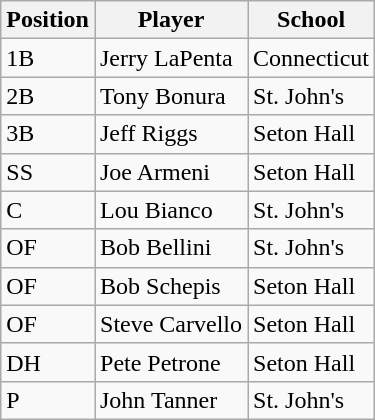<table class="wikitable">
<tr>
<th>Position</th>
<th>Player</th>
<th>School</th>
</tr>
<tr>
<td>1B</td>
<td>Jerry LaPenta</td>
<td>Connecticut</td>
</tr>
<tr>
<td>2B</td>
<td>Tony Bonura</td>
<td>St. John's</td>
</tr>
<tr>
<td>3B</td>
<td>Jeff Riggs</td>
<td>Seton Hall</td>
</tr>
<tr>
<td>SS</td>
<td>Joe Armeni</td>
<td>Seton Hall</td>
</tr>
<tr>
<td>C</td>
<td>Lou Bianco</td>
<td>St. John's</td>
</tr>
<tr>
<td>OF</td>
<td>Bob Bellini</td>
<td>St. John's</td>
</tr>
<tr>
<td>OF</td>
<td>Bob Schepis</td>
<td>Seton Hall</td>
</tr>
<tr>
<td>OF</td>
<td>Steve Carvello</td>
<td>Seton Hall</td>
</tr>
<tr>
<td>DH</td>
<td>Pete Petrone</td>
<td>Seton Hall</td>
</tr>
<tr>
<td>P</td>
<td>John Tanner</td>
<td>St. John's</td>
</tr>
</table>
